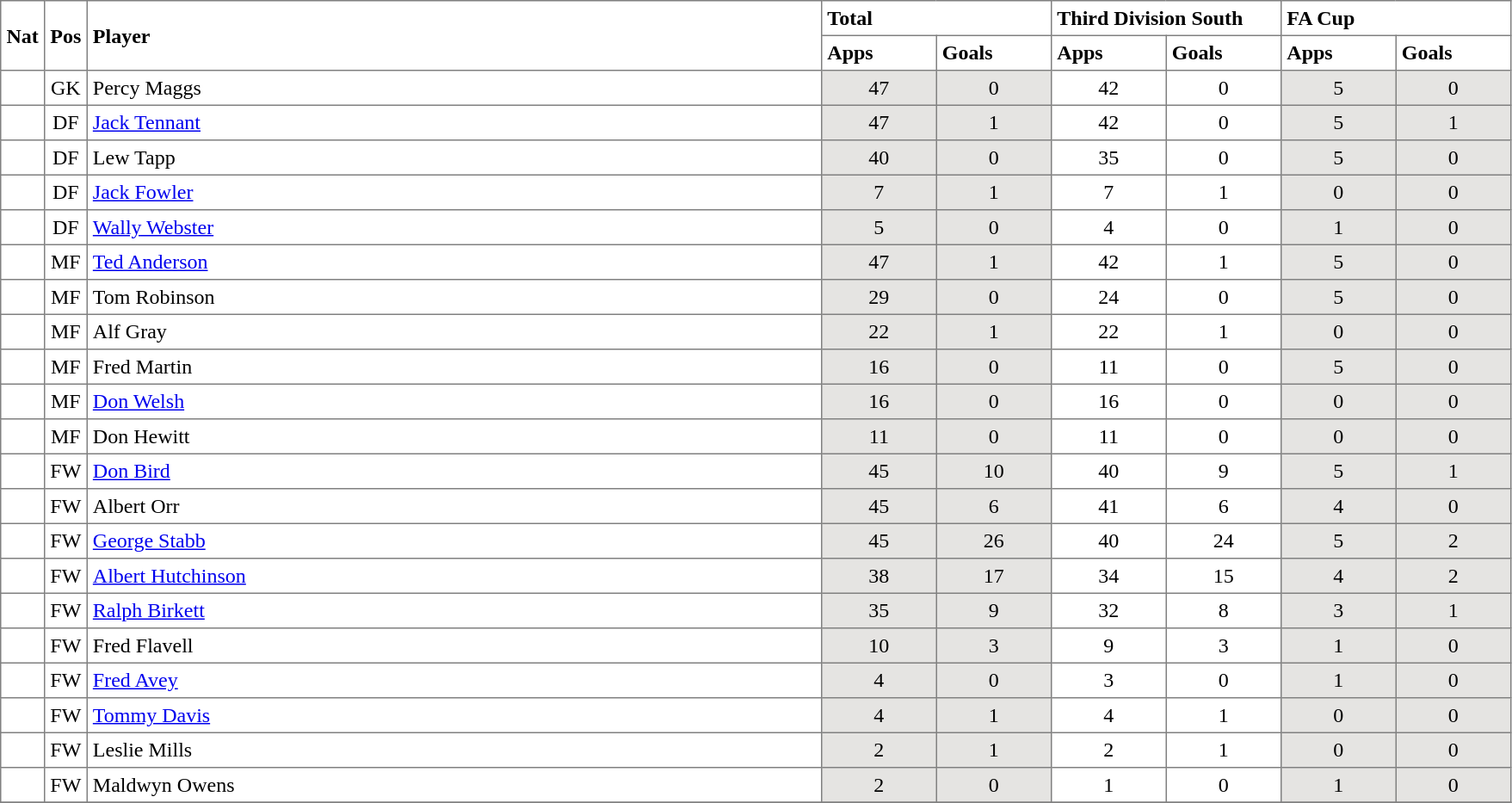<table class="toccolours" border="1" cellpadding="4" cellspacing="0" style="text-align:center; border-collapse: collapse; margin:0;">
<tr>
<th rowspan=2>Nat</th>
<th rowspan=2>Pos</th>
<th rowspan=2 style="width:35em" align="left">Player</th>
<th colspan=2 style="width:10em" align="left">Total</th>
<th colspan=2 style="width:10em" align="left">Third Division South</th>
<th colspan=2 style="width:10em" align="left">FA Cup</th>
</tr>
<tr>
<th style="width:5em" align="left">Apps</th>
<th style="width:5em" align="left">Goals</th>
<th style="width:5em" align="left">Apps</th>
<th style="width:5em" align="left">Goals</th>
<th style="width:5em" align="left">Apps</th>
<th style="width:5em" align="left">Goals</th>
</tr>
<tr>
<td></td>
<td>GK</td>
<td align="left">Percy Maggs</td>
<td style="background:#E5E4E2">47</td>
<td style="background:#E5E4E2">0</td>
<td>42</td>
<td>0</td>
<td style="background:#E5E4E2">5</td>
<td style="background:#E5E4E2">0</td>
</tr>
<tr>
<td></td>
<td>DF</td>
<td align="left"><a href='#'>Jack Tennant</a></td>
<td style="background:#E5E4E2">47</td>
<td style="background:#E5E4E2">1</td>
<td>42</td>
<td>0</td>
<td style="background:#E5E4E2">5</td>
<td style="background:#E5E4E2">1</td>
</tr>
<tr>
<td></td>
<td>DF</td>
<td align="left">Lew Tapp</td>
<td style="background:#E5E4E2">40</td>
<td style="background:#E5E4E2">0</td>
<td>35</td>
<td>0</td>
<td style="background:#E5E4E2">5</td>
<td style="background:#E5E4E2">0</td>
</tr>
<tr>
<td></td>
<td>DF</td>
<td align="left"><a href='#'>Jack Fowler</a></td>
<td style="background:#E5E4E2">7</td>
<td style="background:#E5E4E2">1</td>
<td>7</td>
<td>1</td>
<td style="background:#E5E4E2">0</td>
<td style="background:#E5E4E2">0</td>
</tr>
<tr>
<td></td>
<td>DF</td>
<td align="left"><a href='#'>Wally Webster</a></td>
<td style="background:#E5E4E2">5</td>
<td style="background:#E5E4E2">0</td>
<td>4</td>
<td>0</td>
<td style="background:#E5E4E2">1</td>
<td style="background:#E5E4E2">0</td>
</tr>
<tr>
<td></td>
<td>MF</td>
<td align="left"><a href='#'>Ted Anderson</a></td>
<td style="background:#E5E4E2">47</td>
<td style="background:#E5E4E2">1</td>
<td>42</td>
<td>1</td>
<td style="background:#E5E4E2">5</td>
<td style="background:#E5E4E2">0</td>
</tr>
<tr>
<td></td>
<td>MF</td>
<td align="left">Tom Robinson</td>
<td style="background:#E5E4E2">29</td>
<td style="background:#E5E4E2">0</td>
<td>24</td>
<td>0</td>
<td style="background:#E5E4E2">5</td>
<td style="background:#E5E4E2">0</td>
</tr>
<tr>
<td></td>
<td>MF</td>
<td align="left">Alf Gray</td>
<td style="background:#E5E4E2">22</td>
<td style="background:#E5E4E2">1</td>
<td>22</td>
<td>1</td>
<td style="background:#E5E4E2">0</td>
<td style="background:#E5E4E2">0</td>
</tr>
<tr>
<td></td>
<td>MF</td>
<td align="left">Fred Martin</td>
<td style="background:#E5E4E2">16</td>
<td style="background:#E5E4E2">0</td>
<td>11</td>
<td>0</td>
<td style="background:#E5E4E2">5</td>
<td style="background:#E5E4E2">0</td>
</tr>
<tr>
<td></td>
<td>MF</td>
<td align="left"><a href='#'>Don Welsh</a></td>
<td style="background:#E5E4E2">16</td>
<td style="background:#E5E4E2">0</td>
<td>16</td>
<td>0</td>
<td style="background:#E5E4E2">0</td>
<td style="background:#E5E4E2">0</td>
</tr>
<tr>
<td></td>
<td>MF</td>
<td align="left">Don Hewitt</td>
<td style="background:#E5E4E2">11</td>
<td style="background:#E5E4E2">0</td>
<td>11</td>
<td>0</td>
<td style="background:#E5E4E2">0</td>
<td style="background:#E5E4E2">0</td>
</tr>
<tr>
<td></td>
<td>FW</td>
<td align="left"><a href='#'>Don Bird</a></td>
<td style="background:#E5E4E2">45</td>
<td style="background:#E5E4E2">10</td>
<td>40</td>
<td>9</td>
<td style="background:#E5E4E2">5</td>
<td style="background:#E5E4E2">1</td>
</tr>
<tr>
<td></td>
<td>FW</td>
<td align="left">Albert Orr</td>
<td style="background:#E5E4E2">45</td>
<td style="background:#E5E4E2">6</td>
<td>41</td>
<td>6</td>
<td style="background:#E5E4E2">4</td>
<td style="background:#E5E4E2">0</td>
</tr>
<tr>
<td></td>
<td>FW</td>
<td align="left"><a href='#'>George Stabb</a></td>
<td style="background:#E5E4E2">45</td>
<td style="background:#E5E4E2">26</td>
<td>40</td>
<td>24</td>
<td style="background:#E5E4E2">5</td>
<td style="background:#E5E4E2">2</td>
</tr>
<tr>
<td></td>
<td>FW</td>
<td align="left"><a href='#'>Albert Hutchinson</a></td>
<td style="background:#E5E4E2">38</td>
<td style="background:#E5E4E2">17</td>
<td>34</td>
<td>15</td>
<td style="background:#E5E4E2">4</td>
<td style="background:#E5E4E2">2</td>
</tr>
<tr>
<td></td>
<td>FW</td>
<td align="left"><a href='#'>Ralph Birkett</a></td>
<td style="background:#E5E4E2">35</td>
<td style="background:#E5E4E2">9</td>
<td>32</td>
<td>8</td>
<td style="background:#E5E4E2">3</td>
<td style="background:#E5E4E2">1</td>
</tr>
<tr>
<td></td>
<td>FW</td>
<td align="left">Fred Flavell</td>
<td style="background:#E5E4E2">10</td>
<td style="background:#E5E4E2">3</td>
<td>9</td>
<td>3</td>
<td style="background:#E5E4E2">1</td>
<td style="background:#E5E4E2">0</td>
</tr>
<tr>
<td></td>
<td>FW</td>
<td align="left"><a href='#'>Fred Avey</a></td>
<td style="background:#E5E4E2">4</td>
<td style="background:#E5E4E2">0</td>
<td>3</td>
<td>0</td>
<td style="background:#E5E4E2">1</td>
<td style="background:#E5E4E2">0</td>
</tr>
<tr>
<td></td>
<td>FW</td>
<td align="left"><a href='#'>Tommy Davis</a></td>
<td style="background:#E5E4E2">4</td>
<td style="background:#E5E4E2">1</td>
<td>4</td>
<td>1</td>
<td style="background:#E5E4E2">0</td>
<td style="background:#E5E4E2">0</td>
</tr>
<tr>
<td></td>
<td>FW</td>
<td align="left">Leslie Mills</td>
<td style="background:#E5E4E2">2</td>
<td style="background:#E5E4E2">1</td>
<td>2</td>
<td>1</td>
<td style="background:#E5E4E2">0</td>
<td style="background:#E5E4E2">0</td>
</tr>
<tr>
<td></td>
<td>FW</td>
<td align="left">Maldwyn Owens</td>
<td style="background:#E5E4E2">2</td>
<td style="background:#E5E4E2">0</td>
<td>1</td>
<td>0</td>
<td style="background:#E5E4E2">1</td>
<td style="background:#E5E4E2">0</td>
</tr>
<tr>
</tr>
</table>
